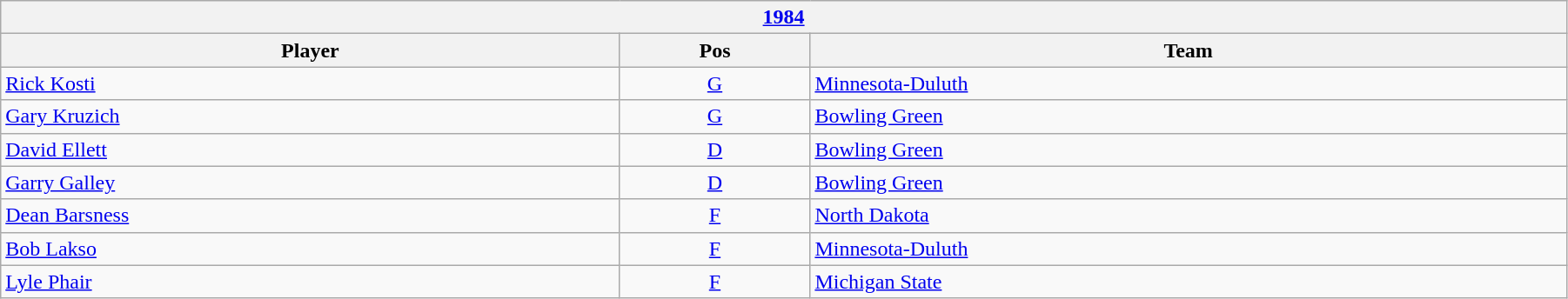<table class="wikitable" width=95%>
<tr>
<th colspan=3><a href='#'>1984</a></th>
</tr>
<tr>
<th>Player</th>
<th>Pos</th>
<th>Team</th>
</tr>
<tr>
<td><a href='#'>Rick Kosti</a></td>
<td style="text-align:center;"><a href='#'>G</a></td>
<td><a href='#'>Minnesota-Duluth</a></td>
</tr>
<tr>
<td><a href='#'>Gary Kruzich</a></td>
<td style="text-align:center;"><a href='#'>G</a></td>
<td><a href='#'>Bowling Green</a></td>
</tr>
<tr>
<td><a href='#'>David Ellett</a></td>
<td style="text-align:center;"><a href='#'>D</a></td>
<td><a href='#'>Bowling Green</a></td>
</tr>
<tr>
<td><a href='#'>Garry Galley</a></td>
<td style="text-align:center;"><a href='#'>D</a></td>
<td><a href='#'>Bowling Green</a></td>
</tr>
<tr>
<td><a href='#'>Dean Barsness</a></td>
<td style="text-align:center;"><a href='#'>F</a></td>
<td><a href='#'>North Dakota</a></td>
</tr>
<tr>
<td><a href='#'>Bob Lakso</a></td>
<td style="text-align:center;"><a href='#'>F</a></td>
<td><a href='#'>Minnesota-Duluth</a></td>
</tr>
<tr>
<td><a href='#'>Lyle Phair</a></td>
<td style="text-align:center;"><a href='#'>F</a></td>
<td><a href='#'>Michigan State</a></td>
</tr>
</table>
